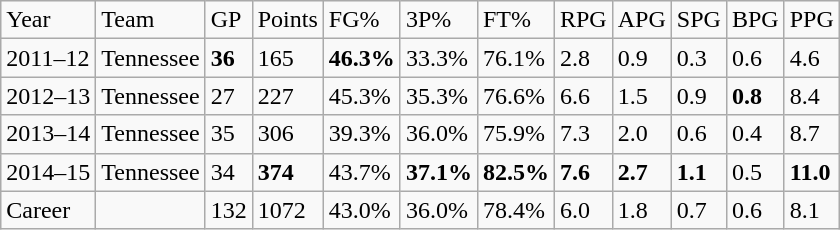<table class="wikitable">
<tr>
<td>Year</td>
<td>Team</td>
<td>GP</td>
<td>Points</td>
<td>FG%</td>
<td>3P%</td>
<td>FT%</td>
<td>RPG</td>
<td>APG</td>
<td>SPG</td>
<td>BPG</td>
<td>PPG</td>
</tr>
<tr>
<td>2011–12</td>
<td>Tennessee</td>
<td><strong>36</strong></td>
<td>165</td>
<td><strong>46.3%</strong></td>
<td>33.3%</td>
<td>76.1%</td>
<td>2.8</td>
<td>0.9</td>
<td>0.3</td>
<td>0.6</td>
<td>4.6</td>
</tr>
<tr>
<td>2012–13</td>
<td>Tennessee</td>
<td>27</td>
<td>227</td>
<td>45.3%</td>
<td>35.3%</td>
<td>76.6%</td>
<td>6.6</td>
<td>1.5</td>
<td>0.9</td>
<td><strong>0.8</strong></td>
<td>8.4</td>
</tr>
<tr>
<td>2013–14</td>
<td>Tennessee</td>
<td>35</td>
<td>306</td>
<td>39.3%</td>
<td>36.0%</td>
<td>75.9%</td>
<td>7.3</td>
<td>2.0</td>
<td>0.6</td>
<td>0.4</td>
<td>8.7</td>
</tr>
<tr>
<td>2014–15</td>
<td>Tennessee</td>
<td>34</td>
<td><strong>374</strong></td>
<td>43.7%</td>
<td><strong>37.1%</strong></td>
<td><strong>82.5%</strong></td>
<td><strong>7.6</strong></td>
<td><strong>2.7</strong></td>
<td><strong>1.1</strong></td>
<td>0.5</td>
<td><strong>11.0</strong></td>
</tr>
<tr>
<td>Career</td>
<td></td>
<td>132</td>
<td>1072</td>
<td>43.0%</td>
<td>36.0%</td>
<td>78.4%</td>
<td>6.0</td>
<td>1.8</td>
<td>0.7</td>
<td>0.6</td>
<td>8.1</td>
</tr>
</table>
